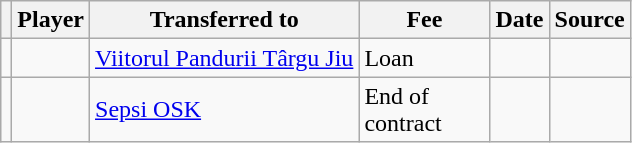<table class="wikitable plainrowheaders sortable">
<tr>
<th></th>
<th scope="col">Player</th>
<th>Transferred to</th>
<th style="width: 80px;">Fee</th>
<th scope="col">Date</th>
<th scope="col">Source</th>
</tr>
<tr>
<td align="center"></td>
<td></td>
<td> <a href='#'>Viitorul Pandurii Târgu Jiu</a></td>
<td>Loan</td>
<td></td>
<td></td>
</tr>
<tr>
<td align="center"></td>
<td></td>
<td> <a href='#'>Sepsi OSK</a></td>
<td>End of contract</td>
<td></td>
<td></td>
</tr>
</table>
